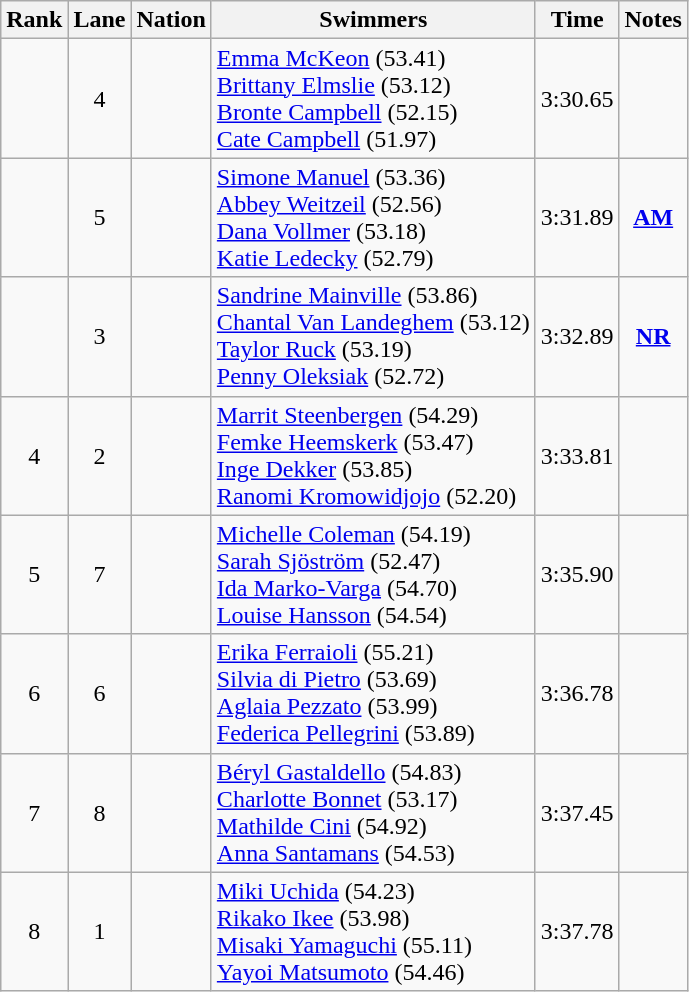<table class="wikitable sortable" style="text-align:center">
<tr>
<th>Rank</th>
<th>Lane</th>
<th>Nation</th>
<th>Swimmers</th>
<th>Time</th>
<th>Notes</th>
</tr>
<tr>
<td></td>
<td>4</td>
<td align=left></td>
<td align=left><a href='#'>Emma McKeon</a> (53.41)<br><a href='#'>Brittany Elmslie</a> (53.12)<br><a href='#'>Bronte Campbell</a> (52.15)<br><a href='#'>Cate Campbell</a> (51.97)</td>
<td>3:30.65</td>
<td></td>
</tr>
<tr>
<td></td>
<td>5</td>
<td align=left></td>
<td align=left><a href='#'>Simone Manuel</a> (53.36)<br><a href='#'>Abbey Weitzeil</a> (52.56)<br><a href='#'>Dana Vollmer</a> (53.18)<br><a href='#'>Katie Ledecky</a> (52.79)</td>
<td>3:31.89</td>
<td><strong><a href='#'>AM</a></strong></td>
</tr>
<tr>
<td></td>
<td>3</td>
<td align=left></td>
<td align=left><a href='#'>Sandrine Mainville</a> (53.86)<br><a href='#'>Chantal Van Landeghem</a> (53.12)<br><a href='#'>Taylor Ruck</a> (53.19)<br><a href='#'>Penny Oleksiak</a> (52.72)</td>
<td>3:32.89</td>
<td><strong><a href='#'>NR</a></strong></td>
</tr>
<tr>
<td>4</td>
<td>2</td>
<td align=left></td>
<td align=left><a href='#'>Marrit Steenbergen</a> (54.29)<br><a href='#'>Femke Heemskerk</a> (53.47)<br><a href='#'>Inge Dekker</a> (53.85)<br><a href='#'>Ranomi Kromowidjojo</a> (52.20)</td>
<td>3:33.81</td>
<td></td>
</tr>
<tr>
<td>5</td>
<td>7</td>
<td align=left></td>
<td align=left><a href='#'>Michelle Coleman</a> (54.19)<br><a href='#'>Sarah Sjöström</a> (52.47)<br><a href='#'>Ida Marko-Varga</a> (54.70)<br><a href='#'>Louise Hansson</a> (54.54)</td>
<td>3:35.90</td>
<td></td>
</tr>
<tr>
<td>6</td>
<td>6</td>
<td align=left></td>
<td align=left><a href='#'>Erika Ferraioli</a> (55.21)<br><a href='#'>Silvia di Pietro</a> (53.69)<br><a href='#'>Aglaia Pezzato</a> (53.99)<br><a href='#'>Federica Pellegrini</a> (53.89)</td>
<td>3:36.78</td>
<td></td>
</tr>
<tr>
<td>7</td>
<td>8</td>
<td align=left></td>
<td align=left><a href='#'>Béryl Gastaldello</a> (54.83)<br><a href='#'>Charlotte Bonnet</a> (53.17)<br><a href='#'>Mathilde Cini</a> (54.92)<br><a href='#'>Anna Santamans</a> (54.53)</td>
<td>3:37.45</td>
<td></td>
</tr>
<tr>
<td>8</td>
<td>1</td>
<td align=left></td>
<td align=left><a href='#'>Miki Uchida</a> (54.23)<br><a href='#'>Rikako Ikee</a> (53.98)<br><a href='#'>Misaki Yamaguchi</a> (55.11)<br><a href='#'>Yayoi Matsumoto</a> (54.46)</td>
<td>3:37.78</td>
<td></td>
</tr>
</table>
